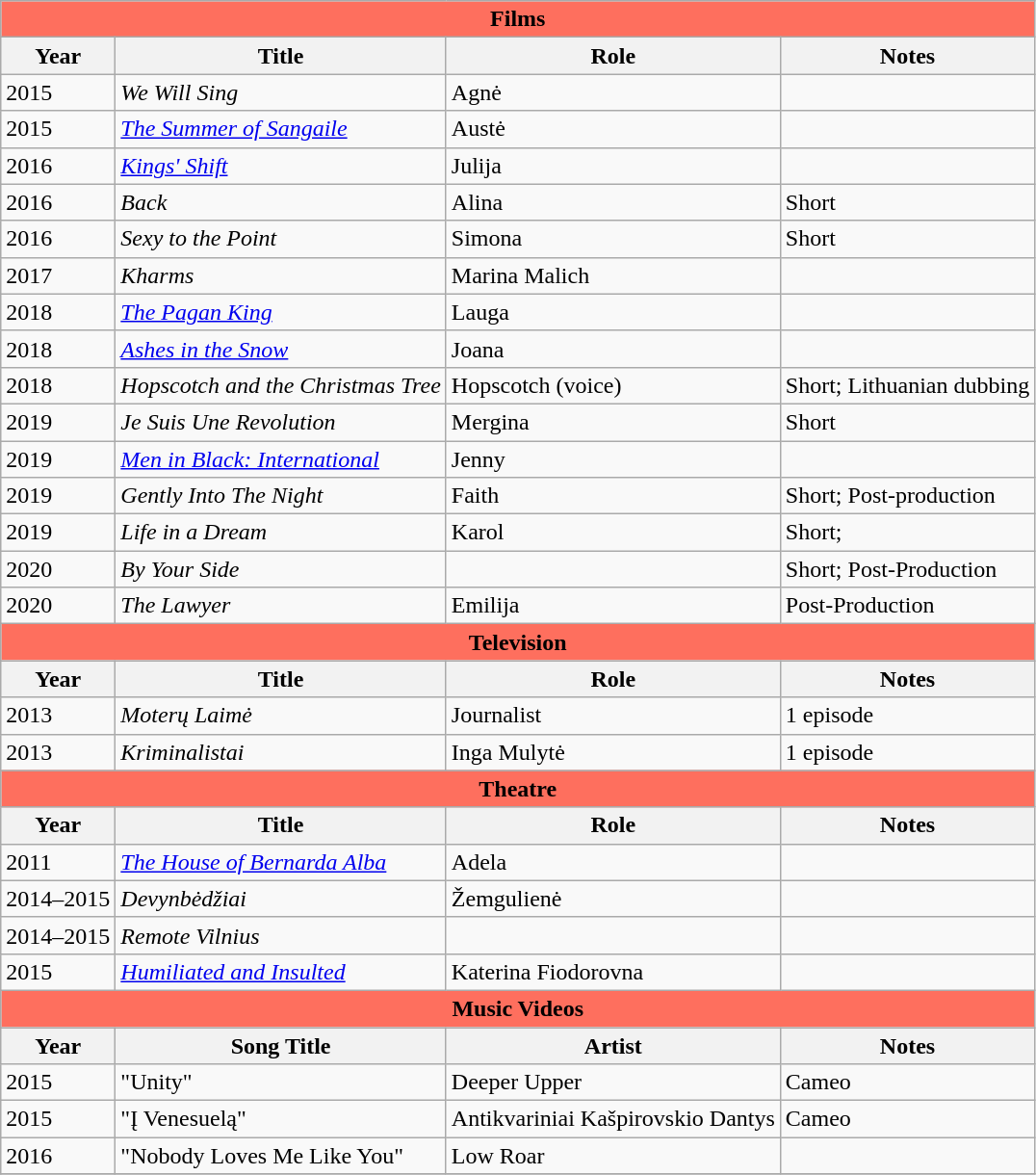<table class="wikitable sortable">
<tr>
<th colspan="5" style="background: #FE6F5E;">Films</th>
</tr>
<tr>
<th>Year</th>
<th>Title</th>
<th>Role</th>
<th class="unsortable">Notes</th>
</tr>
<tr>
<td>2015</td>
<td><em>We Will Sing</em></td>
<td>Agnė</td>
<td></td>
</tr>
<tr>
<td>2015</td>
<td><em><a href='#'>The Summer of Sangaile</a></em></td>
<td>Austė</td>
<td></td>
</tr>
<tr>
<td>2016</td>
<td><em><a href='#'>Kings' Shift</a></em></td>
<td>Julija</td>
<td></td>
</tr>
<tr>
<td>2016</td>
<td><em>Back</em></td>
<td>Alina</td>
<td>Short</td>
</tr>
<tr>
<td>2016</td>
<td><em>Sexy to the Point</em></td>
<td>Simona</td>
<td>Short</td>
</tr>
<tr>
<td>2017</td>
<td><em>Kharms</em></td>
<td>Marina Malich</td>
<td></td>
</tr>
<tr>
<td>2018</td>
<td><em><a href='#'>The Pagan King</a></em></td>
<td>Lauga</td>
<td></td>
</tr>
<tr>
<td>2018</td>
<td><em><a href='#'>Ashes in the Snow</a></em></td>
<td>Joana</td>
<td></td>
</tr>
<tr>
<td>2018</td>
<td><em>Hopscotch and the Christmas Tree</em></td>
<td>Hopscotch (voice)</td>
<td>Short; Lithuanian dubbing</td>
</tr>
<tr>
<td>2019</td>
<td><em>Je Suis Une Revolution</em></td>
<td>Mergina</td>
<td>Short</td>
</tr>
<tr>
<td>2019</td>
<td><em><a href='#'>Men in Black: International</a></em></td>
<td>Jenny</td>
<td></td>
</tr>
<tr>
<td>2019</td>
<td><em>Gently Into The Night</em></td>
<td>Faith</td>
<td>Short; Post-production</td>
</tr>
<tr>
<td>2019</td>
<td><em>Life in a Dream</em></td>
<td>Karol</td>
<td>Short;</td>
</tr>
<tr>
<td>2020</td>
<td><em>By Your Side</em></td>
<td></td>
<td>Short; Post-Production</td>
</tr>
<tr>
<td>2020</td>
<td><em>The Lawyer</em></td>
<td>Emilija</td>
<td>Post-Production</td>
</tr>
<tr>
<th colspan="5" style="background: #FE6F5E;">Television</th>
</tr>
<tr>
<th scope="col">Year</th>
<th scope="col">Title</th>
<th scope="col">Role</th>
<th scope="col" class="unsortable">Notes</th>
</tr>
<tr>
<td>2013</td>
<td><em>Moterų Laimė</em></td>
<td>Journalist</td>
<td>1 episode</td>
</tr>
<tr>
<td>2013</td>
<td><em>Kriminalistai</em></td>
<td>Inga Mulytė</td>
<td>1 episode</td>
</tr>
<tr>
<th colspan="5" style="background: #FE6F5E;">Theatre</th>
</tr>
<tr>
<th>Year</th>
<th>Title</th>
<th>Role</th>
<th class="unsortable">Notes</th>
</tr>
<tr>
<td>2011</td>
<td><em><a href='#'>The House of Bernarda Alba</a></em></td>
<td>Adela</td>
<td></td>
</tr>
<tr>
<td>2014–2015</td>
<td><em>Devynbėdžiai</em></td>
<td>Žemgulienė</td>
<td></td>
</tr>
<tr>
<td>2014–2015</td>
<td><em>Remote Vilnius</em></td>
<td></td>
<td></td>
</tr>
<tr>
<td>2015</td>
<td><em><a href='#'>Humiliated and Insulted</a></em></td>
<td>Katerina Fiodorovna</td>
<td></td>
</tr>
<tr>
<th colspan="5" style="background: #FE6F5E;">Music Videos</th>
</tr>
<tr>
<th>Year</th>
<th>Song Title</th>
<th>Artist</th>
<th>Notes</th>
</tr>
<tr>
<td>2015</td>
<td>"Unity"</td>
<td>Deeper Upper</td>
<td>Cameo</td>
</tr>
<tr>
<td>2015</td>
<td>"Į Venesuelą"</td>
<td>Antikvariniai Kašpirovskio Dantys</td>
<td>Cameo</td>
</tr>
<tr>
<td>2016</td>
<td>"Nobody Loves Me Like You"</td>
<td>Low Roar</td>
<td></td>
</tr>
<tr>
</tr>
</table>
